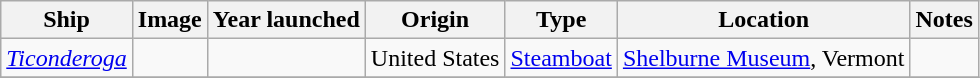<table class="wikitable sortable">
<tr>
<th>Ship</th>
<th>Image</th>
<th>Year launched</th>
<th>Origin</th>
<th>Type</th>
<th>Location</th>
<th>Notes</th>
</tr>
<tr>
<td data-sort-value=Ticonderoga 2><a href='#'><em>Ticonderoga</em></a></td>
<td></td>
<td></td>
<td> United States</td>
<td><a href='#'>Steamboat</a></td>
<td><a href='#'>Shelburne Museum</a>, Vermont</td>
<td></td>
</tr>
<tr>
</tr>
</table>
